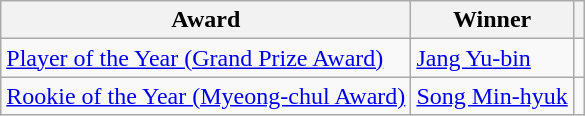<table class="wikitable">
<tr>
<th>Award</th>
<th>Winner</th>
<th></th>
</tr>
<tr>
<td><a href='#'>Player of the Year (Grand Prize Award)</a></td>
<td> <a href='#'>Jang Yu-bin</a></td>
<td></td>
</tr>
<tr>
<td><a href='#'>Rookie of the Year (Myeong-chul Award)</a></td>
<td> <a href='#'>Song Min-hyuk</a></td>
<td></td>
</tr>
</table>
